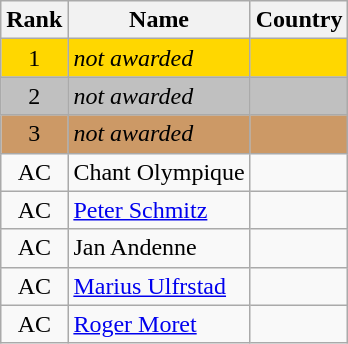<table class="wikitable sortable" style="text-align:center">
<tr>
<th>Rank</th>
<th>Name</th>
<th>Country</th>
</tr>
<tr bgcolor=gold>
<td>1</td>
<td align="left"><em>not awarded</em></td>
<td align="left"></td>
</tr>
<tr bgcolor=silver>
<td>2</td>
<td align="left"><em>not awarded</em></td>
<td align="left"></td>
</tr>
<tr bgcolor=#CC9966>
<td>3</td>
<td align="left"><em>not awarded</em></td>
<td align="left"></td>
</tr>
<tr>
<td>AC</td>
<td align="left">Chant Olympique</td>
<td align="left"></td>
</tr>
<tr>
<td>AC</td>
<td align="left"><a href='#'>Peter Schmitz</a></td>
<td align="left"></td>
</tr>
<tr>
<td>AC</td>
<td align="left">Jan Andenne</td>
<td align="left"></td>
</tr>
<tr>
<td>AC</td>
<td align="left"><a href='#'>Marius Ulfrstad</a></td>
<td align="left"></td>
</tr>
<tr>
<td>AC</td>
<td align="left"><a href='#'>Roger Moret</a></td>
<td align="left"></td>
</tr>
</table>
